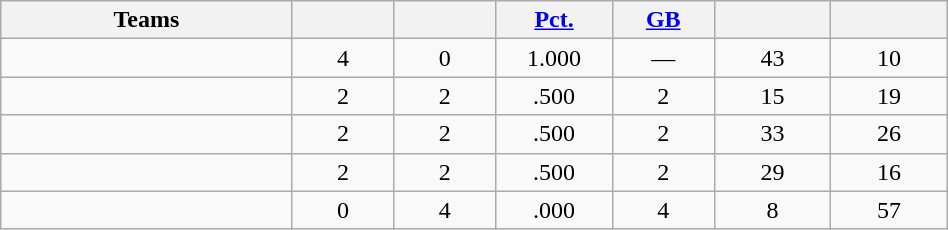<table class="wikitable" width="50%" style="text-align:center;">
<tr>
<th width="20%">Teams</th>
<th width="7%"></th>
<th width="7%"></th>
<th width="8%"><a href='#'>Pct.</a></th>
<th width="7%"><a href='#'>GB</a></th>
<th width="8%"></th>
<th width="8%"></th>
</tr>
<tr>
<td align=left></td>
<td>4</td>
<td>0</td>
<td>1.000</td>
<td>—</td>
<td>43</td>
<td>10</td>
</tr>
<tr>
<td align=left></td>
<td>2</td>
<td>2</td>
<td>.500</td>
<td>2</td>
<td>15</td>
<td>19</td>
</tr>
<tr>
<td align=left></td>
<td>2</td>
<td>2</td>
<td>.500</td>
<td>2</td>
<td>33</td>
<td>26</td>
</tr>
<tr>
<td align=left></td>
<td>2</td>
<td>2</td>
<td>.500</td>
<td>2</td>
<td>29</td>
<td>16</td>
</tr>
<tr>
<td align=left></td>
<td>0</td>
<td>4</td>
<td>.000</td>
<td>4</td>
<td>8</td>
<td>57</td>
</tr>
</table>
